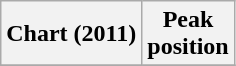<table class="wikitable sortable">
<tr>
<th scope="col">Chart (2011)</th>
<th scope="col">Peak<br>position</th>
</tr>
<tr>
</tr>
</table>
